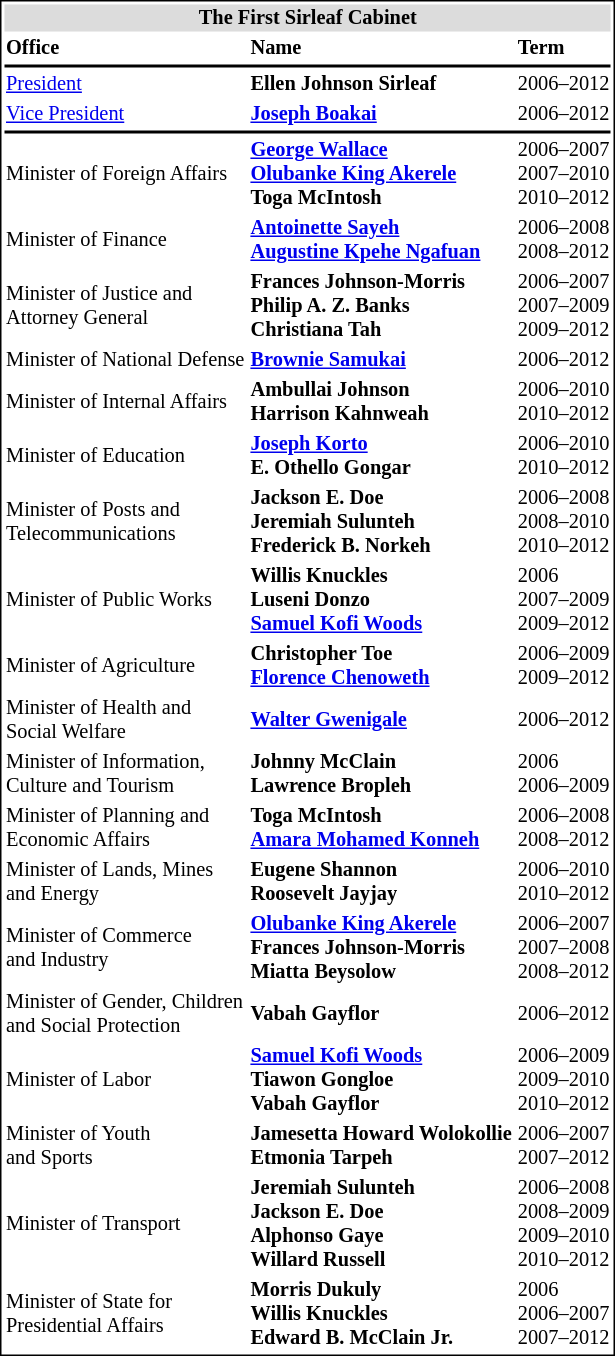<table cellpadding="1" cellspacing="2" style="float:margin:1em 1em 1em 0; border:1px solid #000; font-size:85%">
<tr>
<th style="background:#dcdcdc" colspan="3">The First Sirleaf Cabinet</th>
</tr>
<tr>
<td style="text-align:left"><strong>Office</strong></td>
<td align=left><strong>Name</strong></td>
<td align=left><strong>Term</strong></td>
</tr>
<tr>
<th style="background:#000" colspan="3"></th>
</tr>
<tr>
<td style="text-align:left"><a href='#'>President</a></td>
<td align=left><strong>Ellen Johnson Sirleaf</strong></td>
<td align=left>2006–2012</td>
</tr>
<tr>
<td style="text-align:left"><a href='#'>Vice President</a></td>
<td align=left><strong><a href='#'>Joseph Boakai</a></strong></td>
<td align=left>2006–2012</td>
</tr>
<tr>
<th style="background:#000" colspan="3"></th>
</tr>
<tr>
<td style="text-align:left">Minister of Foreign Affairs</td>
<td align=left><strong><a href='#'>George Wallace</a></strong><br><strong><a href='#'>Olubanke King Akerele</a></strong><br><strong>Toga McIntosh</strong></td>
<td align=left>2006–2007<br>2007–2010<br>2010–2012</td>
</tr>
<tr>
<td style="text-align:left">Minister of Finance</td>
<td align=left><strong><a href='#'>Antoinette Sayeh</a></strong><br><strong><a href='#'>Augustine Kpehe Ngafuan</a></strong></td>
<td align=left>2006–2008<br>2008–2012</td>
</tr>
<tr>
<td style="text-align:left">Minister of Justice and<br>Attorney General</td>
<td align=left><strong>Frances Johnson-Morris</strong><br><strong>Philip A. Z. Banks</strong><br><strong>Christiana Tah</strong></td>
<td align=left>2006–2007<br>2007–2009<br>2009–2012</td>
</tr>
<tr>
<td style="text-align:left">Minister of National Defense</td>
<td align=left><strong><a href='#'>Brownie Samukai</a></strong></td>
<td align=left>2006–2012</td>
</tr>
<tr>
<td style="text-align:left">Minister of Internal Affairs</td>
<td align=left><strong>Ambullai Johnson</strong><br><strong>Harrison Kahnweah</strong></td>
<td align=left>2006–2010<br>2010–2012</td>
</tr>
<tr>
<td style="text-align:left">Minister of Education</td>
<td align=left><strong><a href='#'>Joseph Korto</a></strong><br><strong>E. Othello Gongar</strong></td>
<td align=left>2006–2010<br>2010–2012</td>
</tr>
<tr>
<td style="text-align:left">Minister of Posts and<br>Telecommunications</td>
<td align=left><strong>Jackson E. Doe</strong><br><strong>Jeremiah Sulunteh</strong><br><strong>Frederick B. Norkeh</strong></td>
<td align=left>2006–2008<br>2008–2010<br>2010–2012</td>
</tr>
<tr>
<td style="text-align:left">Minister of Public Works</td>
<td align=left><strong>Willis Knuckles</strong><br><strong>Luseni Donzo</strong><br><strong><a href='#'>Samuel Kofi Woods</a></strong></td>
<td align=left>2006<br>2007–2009<br>2009–2012</td>
</tr>
<tr>
<td style="text-align:left">Minister of Agriculture</td>
<td align=left><strong>Christopher Toe</strong><br><strong><a href='#'>Florence Chenoweth</a></strong></td>
<td align=left>2006–2009<br>2009–2012</td>
</tr>
<tr>
<td style="text-align:left">Minister of Health and<br>Social Welfare</td>
<td align=left><strong><a href='#'>Walter Gwenigale</a></strong></td>
<td align=left>2006–2012</td>
</tr>
<tr>
<td style="text-align:left">Minister of Information,<br>Culture and Tourism</td>
<td align=left><strong>Johnny McClain</strong><br><strong>Lawrence Bropleh</strong></td>
<td align=left>2006<br>2006–2009</td>
</tr>
<tr>
<td style="text-align:left">Minister of Planning and<br>Economic Affairs</td>
<td align=left><strong>Toga McIntosh</strong><br><strong><a href='#'>Amara Mohamed Konneh</a></strong></td>
<td align=left>2006–2008<br>2008–2012</td>
</tr>
<tr>
<td style="text-align:left">Minister of Lands, Mines<br>and Energy</td>
<td align=left><strong>Eugene Shannon</strong><br><strong>Roosevelt Jayjay</strong></td>
<td align=left>2006–2010<br>2010–2012</td>
</tr>
<tr>
<td style="text-align:left">Minister of Commerce<br>and Industry</td>
<td align=left><strong><a href='#'>Olubanke King Akerele</a></strong><br><strong>Frances Johnson-Morris</strong><br><strong>Miatta Beysolow</strong></td>
<td align=left>2006–2007<br>2007–2008<br>2008–2012</td>
</tr>
<tr>
<td style="text-align:left">Minister of Gender, Children<br>and Social Protection</td>
<td align=left><strong>Vabah Gayflor</strong></td>
<td align=left>2006–2012</td>
</tr>
<tr>
<td style="text-align:left">Minister of Labor</td>
<td align=left><strong><a href='#'>Samuel Kofi Woods</a></strong><br><strong>Tiawon Gongloe</strong><br><strong>Vabah Gayflor</strong></td>
<td align=left>2006–2009<br>2009–2010<br>2010–2012</td>
</tr>
<tr>
<td style="text-align:left">Minister of Youth<br>and Sports</td>
<td align=left><strong>Jamesetta Howard Wolokollie</strong><br><strong>Etmonia Tarpeh</strong></td>
<td align=left>2006–2007<br>2007–2012</td>
</tr>
<tr>
<td style="text-align:left">Minister of Transport</td>
<td align=left><strong>Jeremiah Sulunteh</strong><br><strong>Jackson E. Doe</strong><br><strong>Alphonso Gaye</strong><br><strong>Willard Russell</strong></td>
<td align=left>2006–2008<br>2008–2009<br>2009–2010<br>2010–2012</td>
</tr>
<tr>
<td style="text-align:left">Minister of State for<br>Presidential Affairs</td>
<td align=left><strong>Morris Dukuly</strong><br><strong>Willis Knuckles</strong><br><strong>Edward B. McClain Jr.</strong></td>
<td align=left>2006<br>2006–2007<br>2007–2012</td>
</tr>
</table>
